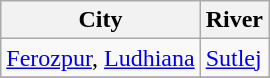<table class="wikitable sortable">
<tr>
<th>City</th>
<th>River</th>
</tr>
<tr>
<td><a href='#'>Ferozpur</a>, <a href='#'>Ludhiana</a></td>
<td><a href='#'>Sutlej</a></td>
</tr>
<tr>
</tr>
</table>
